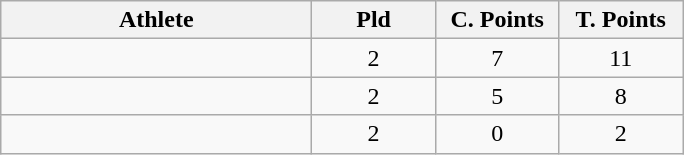<table class="wikitable" style="text-align:center">
<tr>
<th width=200>Athlete</th>
<th width=75>Pld</th>
<th width=75>C. Points</th>
<th width=75>T. Points</th>
</tr>
<tr>
<td style="text-align:left"></td>
<td>2</td>
<td>7</td>
<td>11</td>
</tr>
<tr>
<td style="text-align:left"></td>
<td>2</td>
<td>5</td>
<td>8</td>
</tr>
<tr>
<td style="text-align:left"></td>
<td>2</td>
<td>0</td>
<td>2</td>
</tr>
</table>
